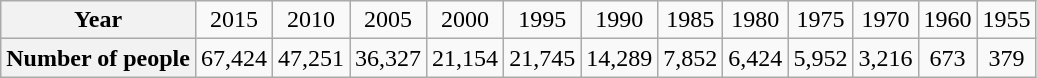<table class="wikitable" style="text-align: center">
<tr>
<th>Year</th>
<td>2015</td>
<td>2010</td>
<td>2005</td>
<td>2000</td>
<td>1995</td>
<td>1990</td>
<td>1985</td>
<td>1980</td>
<td>1975</td>
<td>1970</td>
<td>1960</td>
<td>1955</td>
</tr>
<tr>
<th>Number of people</th>
<td>67,424</td>
<td>47,251</td>
<td>36,327</td>
<td>21,154</td>
<td>21,745</td>
<td>14,289</td>
<td>7,852</td>
<td>6,424</td>
<td>5,952</td>
<td>3,216</td>
<td>673</td>
<td>379</td>
</tr>
</table>
